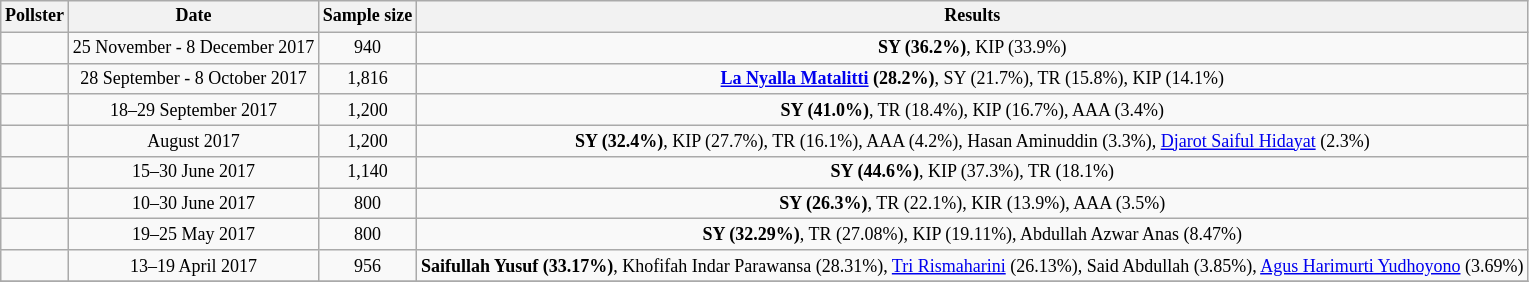<table class="wikitable sortable" style="text-align: center; font-size: 75%;">
<tr>
<th>Pollster</th>
<th>Date</th>
<th>Sample size</th>
<th>Results</th>
</tr>
<tr>
<td></td>
<td>25 November - 8 December 2017</td>
<td>940</td>
<td><strong>SY (36.2%)</strong>, KIP (33.9%)</td>
</tr>
<tr>
<td></td>
<td>28 September - 8 October 2017</td>
<td>1,816</td>
<td><strong><a href='#'>La Nyalla Matalitti</a> (28.2%)</strong>, SY (21.7%), TR (15.8%), KIP (14.1%)</td>
</tr>
<tr>
<td></td>
<td>18–29 September 2017</td>
<td>1,200</td>
<td><strong>SY (41.0%)</strong>, TR (18.4%), KIP (16.7%), AAA (3.4%)</td>
</tr>
<tr>
<td></td>
<td>August 2017</td>
<td>1,200</td>
<td><strong>SY (32.4%)</strong>, KIP (27.7%), TR (16.1%), AAA (4.2%), Hasan Aminuddin (3.3%), <a href='#'>Djarot Saiful Hidayat</a> (2.3%)</td>
</tr>
<tr>
<td></td>
<td>15–30 June 2017</td>
<td>1,140</td>
<td><strong>SY (44.6%)</strong>, KIP (37.3%), TR (18.1%)</td>
</tr>
<tr>
<td></td>
<td>10–30 June 2017</td>
<td>800</td>
<td><strong>SY (26.3%)</strong>, TR (22.1%), KIR (13.9%), AAA (3.5%)</td>
</tr>
<tr>
<td></td>
<td>19–25 May 2017</td>
<td>800</td>
<td><strong>SY (32.29%)</strong>, TR (27.08%), KIP (19.11%), Abdullah Azwar Anas (8.47%)</td>
</tr>
<tr>
<td></td>
<td>13–19 April 2017</td>
<td>956</td>
<td><strong>Saifullah Yusuf (33.17%)</strong>, Khofifah Indar Parawansa (28.31%), <a href='#'>Tri Rismaharini</a> (26.13%), Said Abdullah (3.85%), <a href='#'>Agus Harimurti Yudhoyono</a> (3.69%)</td>
</tr>
<tr>
</tr>
</table>
